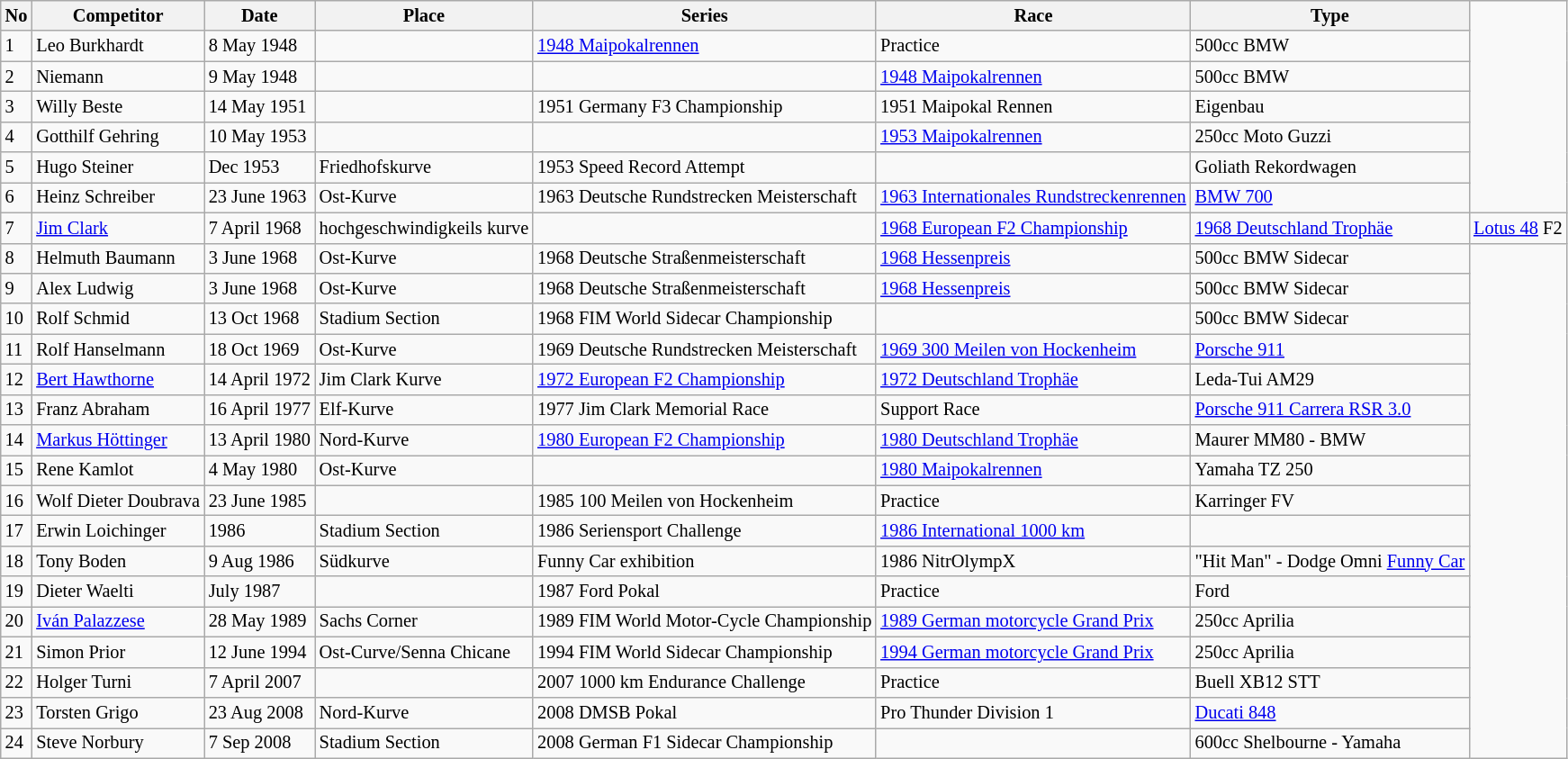<table class="wikitable" style="font-size: 85%;">
<tr>
<th>No</th>
<th>Competitor</th>
<th>Date</th>
<th>Place</th>
<th>Series</th>
<th>Race</th>
<th>Type</th>
</tr>
<tr>
<td>1</td>
<td> Leo Burkhardt</td>
<td>8 May 1948</td>
<td></td>
<td><a href='#'>1948 Maipokalrennen</a></td>
<td>Practice</td>
<td>500cc BMW</td>
</tr>
<tr>
<td>2</td>
<td> Niemann</td>
<td>9 May 1948</td>
<td></td>
<td></td>
<td><a href='#'>1948 Maipokalrennen</a></td>
<td>500cc BMW</td>
</tr>
<tr>
<td>3</td>
<td> Willy Beste</td>
<td>14 May 1951</td>
<td></td>
<td>1951 Germany F3 Championship</td>
<td>1951 Maipokal Rennen</td>
<td>Eigenbau</td>
</tr>
<tr>
<td>4</td>
<td> Gotthilf Gehring</td>
<td>10 May 1953</td>
<td></td>
<td></td>
<td><a href='#'>1953 Maipokalrennen</a></td>
<td>250cc Moto Guzzi</td>
</tr>
<tr>
<td>5</td>
<td> Hugo Steiner</td>
<td>Dec 1953</td>
<td>Friedhofskurve</td>
<td>1953 Speed Record Attempt</td>
<td></td>
<td>Goliath Rekordwagen</td>
</tr>
<tr>
<td>6</td>
<td> Heinz Schreiber</td>
<td>23 June 1963</td>
<td>Ost-Kurve</td>
<td>1963 Deutsche Rundstrecken Meisterschaft</td>
<td><a href='#'>1963 Internationales Rundstreckenrennen</a></td>
<td><a href='#'>BMW 700</a></td>
</tr>
<tr>
<td>7</td>
<td> <a href='#'>Jim Clark</a></td>
<td>7 April 1968</td>
<td>hochgeschwindigkeils kurve</td>
<td></td>
<td><a href='#'>1968 European F2 Championship</a></td>
<td><a href='#'>1968 Deutschland Trophäe</a></td>
<td><a href='#'>Lotus 48</a> F2</td>
</tr>
<tr>
<td>8</td>
<td> Helmuth Baumann</td>
<td>3 June 1968</td>
<td>Ost-Kurve</td>
<td>1968 Deutsche Straßenmeisterschaft</td>
<td><a href='#'>1968 Hessenpreis</a></td>
<td>500cc BMW Sidecar</td>
</tr>
<tr>
<td>9</td>
<td> Alex Ludwig</td>
<td>3 June 1968</td>
<td>Ost-Kurve</td>
<td>1968 Deutsche Straßenmeisterschaft</td>
<td><a href='#'>1968 Hessenpreis</a></td>
<td>500cc BMW Sidecar</td>
</tr>
<tr>
<td>10</td>
<td> Rolf Schmid</td>
<td>13 Oct 1968</td>
<td>Stadium Section</td>
<td>1968 FIM World Sidecar Championship</td>
<td></td>
<td>500cc BMW Sidecar</td>
</tr>
<tr>
<td>11</td>
<td> Rolf Hanselmann</td>
<td>18 Oct 1969</td>
<td>Ost-Kurve</td>
<td>1969 Deutsche Rundstrecken Meisterschaft</td>
<td><a href='#'>1969 300 Meilen von Hockenheim</a></td>
<td><a href='#'>Porsche 911</a></td>
</tr>
<tr>
<td>12</td>
<td> <a href='#'>Bert Hawthorne</a></td>
<td>14 April 1972</td>
<td>Jim Clark Kurve</td>
<td><a href='#'>1972 European F2 Championship</a></td>
<td><a href='#'>1972 Deutschland Trophäe</a></td>
<td>Leda-Tui AM29</td>
</tr>
<tr>
<td>13</td>
<td> Franz Abraham</td>
<td>16 April 1977</td>
<td>Elf-Kurve</td>
<td>1977 Jim Clark Memorial Race</td>
<td>Support Race</td>
<td><a href='#'>Porsche 911 Carrera RSR 3.0</a></td>
</tr>
<tr>
<td>14</td>
<td> <a href='#'>Markus Höttinger</a></td>
<td>13 April 1980</td>
<td>Nord-Kurve</td>
<td><a href='#'>1980 European F2 Championship</a></td>
<td><a href='#'>1980 Deutschland Trophäe</a></td>
<td>Maurer MM80 - BMW</td>
</tr>
<tr>
<td>15</td>
<td> Rene Kamlot</td>
<td>4 May 1980</td>
<td>Ost-Kurve</td>
<td></td>
<td><a href='#'>1980 Maipokalrennen</a></td>
<td>Yamaha TZ 250</td>
</tr>
<tr>
<td>16</td>
<td> Wolf Dieter Doubrava</td>
<td>23 June 1985</td>
<td></td>
<td>1985 100 Meilen von Hockenheim</td>
<td>Practice</td>
<td>Karringer FV</td>
</tr>
<tr>
<td>17</td>
<td> Erwin Loichinger</td>
<td>1986</td>
<td>Stadium Section</td>
<td>1986 Seriensport Challenge</td>
<td><a href='#'>1986 International 1000 km</a></td>
<td></td>
</tr>
<tr>
<td>18</td>
<td> Tony Boden</td>
<td>9 Aug 1986</td>
<td>Südkurve</td>
<td>Funny Car exhibition</td>
<td>1986 NitrOlympX</td>
<td>"Hit Man" - Dodge Omni <a href='#'>Funny Car</a></td>
</tr>
<tr>
<td>19</td>
<td> Dieter Waelti</td>
<td>July 1987</td>
<td></td>
<td>1987 Ford Pokal</td>
<td>Practice</td>
<td>Ford</td>
</tr>
<tr>
<td>20</td>
<td> <a href='#'>Iván Palazzese</a></td>
<td>28 May 1989</td>
<td>Sachs Corner</td>
<td>1989 FIM World Motor-Cycle Championship</td>
<td><a href='#'>1989 German motorcycle Grand Prix</a></td>
<td>250cc Aprilia</td>
</tr>
<tr>
<td>21</td>
<td> Simon Prior</td>
<td>12 June 1994</td>
<td>Ost-Curve/Senna Chicane</td>
<td>1994 FIM World Sidecar Championship</td>
<td><a href='#'>1994 German motorcycle Grand Prix</a></td>
<td>250cc Aprilia</td>
</tr>
<tr>
<td>22</td>
<td> Holger Turni</td>
<td>7 April 2007</td>
<td></td>
<td>2007 1000 km Endurance Challenge</td>
<td>Practice</td>
<td>Buell XB12 STT</td>
</tr>
<tr>
<td>23</td>
<td> Torsten Grigo</td>
<td>23 Aug 2008</td>
<td>Nord-Kurve</td>
<td>2008 DMSB Pokal</td>
<td>Pro Thunder Division 1</td>
<td><a href='#'>Ducati 848</a></td>
</tr>
<tr>
<td>24</td>
<td> Steve Norbury</td>
<td>7 Sep 2008</td>
<td>Stadium Section</td>
<td>2008 German F1 Sidecar Championship</td>
<td></td>
<td>600cc Shelbourne - Yamaha</td>
</tr>
</table>
